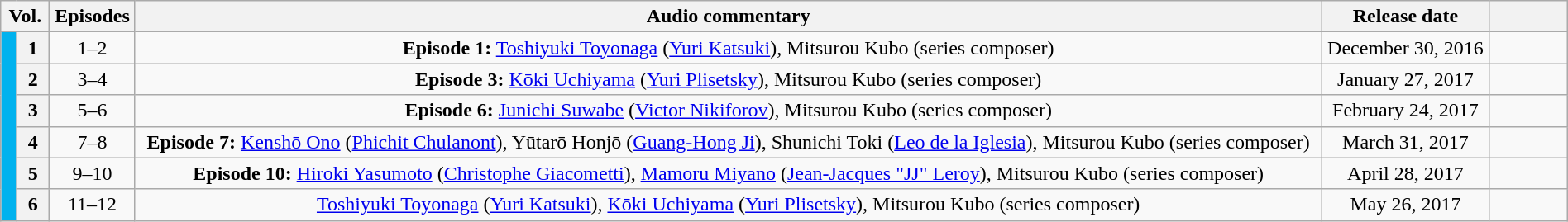<table class="wikitable" style="text-align: center; width: 100%;">
<tr>
<th colspan="2" scope=col>Vol.</th>
<th scope=col>Episodes</th>
<th scope=col>Audio commentary</th>
<th scope=col>Release date</th>
<th scope=col width="5%"></th>
</tr>
<tr>
<td rowspan="10" width="1%" style="background: #00B2EE;"></td>
<th scope=row>1</th>
<td>1–2</td>
<td><strong>Episode 1:</strong> <a href='#'>Toshiyuki Toyonaga</a> (<a href='#'>Yuri Katsuki</a>), Mitsurou Kubo (series composer)</td>
<td>December 30, 2016</td>
<td></td>
</tr>
<tr>
<th scope=row>2</th>
<td>3–4</td>
<td><strong>Episode 3:</strong> <a href='#'>Kōki Uchiyama</a> (<a href='#'>Yuri Plisetsky</a>), Mitsurou Kubo (series composer)</td>
<td>January 27, 2017</td>
<td></td>
</tr>
<tr>
<th scope=row>3</th>
<td>5–6</td>
<td><strong>Episode 6:</strong> <a href='#'>Junichi Suwabe</a> (<a href='#'>Victor Nikiforov</a>), Mitsurou Kubo (series composer)</td>
<td>February 24, 2017</td>
<td></td>
</tr>
<tr>
<th scope=row>4</th>
<td>7–8</td>
<td><strong>Episode 7:</strong> <a href='#'>Kenshō Ono</a> (<a href='#'>Phichit Chulanont</a>), Yūtarō Honjō (<a href='#'>Guang-Hong Ji</a>), Shunichi Toki (<a href='#'>Leo de la Iglesia</a>), Mitsurou Kubo (series composer)</td>
<td>March 31, 2017</td>
<td></td>
</tr>
<tr>
<th scope=row>5</th>
<td>9–10</td>
<td><strong>Episode 10:</strong> <a href='#'>Hiroki Yasumoto</a> (<a href='#'>Christophe Giacometti</a>), <a href='#'>Mamoru Miyano</a> (<a href='#'>Jean-Jacques "JJ" Leroy</a>), Mitsurou Kubo (series composer)</td>
<td>April 28, 2017</td>
<td></td>
</tr>
<tr>
<th scope=row>6</th>
<td>11–12</td>
<td><a href='#'>Toshiyuki Toyonaga</a> (<a href='#'>Yuri Katsuki</a>), <a href='#'>Kōki Uchiyama</a> (<a href='#'>Yuri Plisetsky</a>), Mitsurou Kubo (series composer)</td>
<td>May 26, 2017</td>
<td></td>
</tr>
</table>
